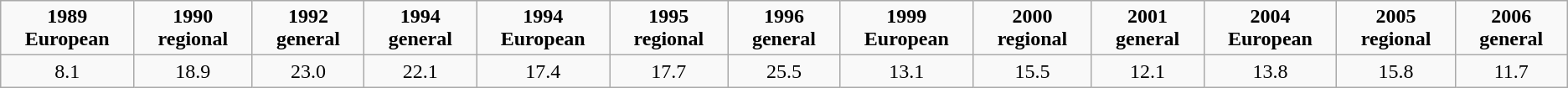<table class="wikitable" style="text-align:center">
<tr>
<td><strong>1989 European</strong></td>
<td><strong>1990 regional</strong></td>
<td><strong>1992 general</strong></td>
<td><strong>1994 general</strong></td>
<td><strong>1994 European</strong></td>
<td><strong>1995 regional</strong></td>
<td><strong>1996 general</strong></td>
<td><strong>1999 European</strong></td>
<td><strong>2000 regional</strong></td>
<td><strong>2001 general</strong></td>
<td><strong>2004 European</strong></td>
<td><strong>2005 regional</strong></td>
<td><strong>2006 general</strong></td>
</tr>
<tr>
<td>8.1</td>
<td>18.9</td>
<td>23.0</td>
<td>22.1</td>
<td>17.4</td>
<td>17.7</td>
<td>25.5</td>
<td>13.1</td>
<td>15.5</td>
<td>12.1</td>
<td>13.8</td>
<td>15.8</td>
<td>11.7</td>
</tr>
</table>
